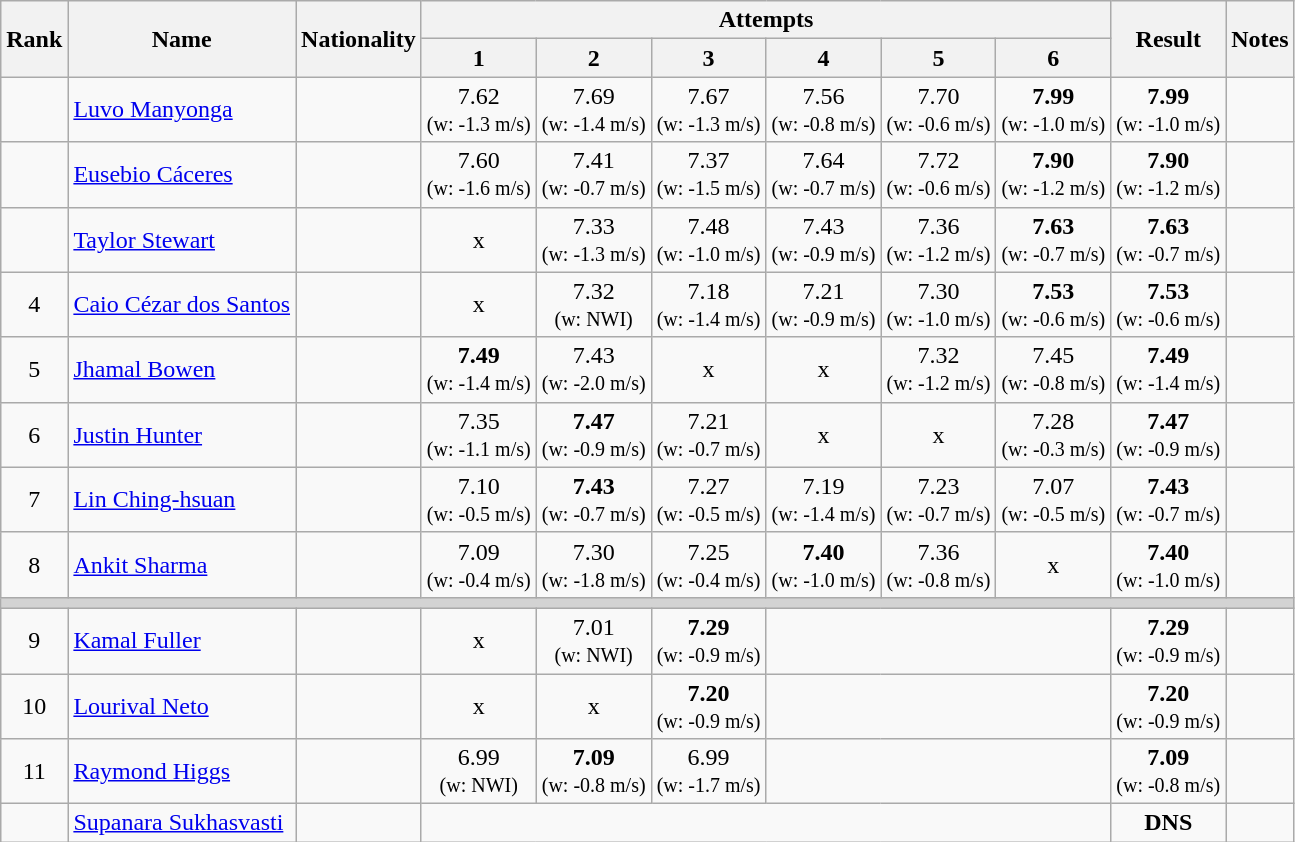<table class="wikitable sortable" style="text-align:center">
<tr>
<th rowspan=2>Rank</th>
<th rowspan=2>Name</th>
<th rowspan=2>Nationality</th>
<th colspan=6>Attempts</th>
<th rowspan=2>Result</th>
<th rowspan=2>Notes</th>
</tr>
<tr>
<th>1</th>
<th>2</th>
<th>3</th>
<th>4</th>
<th>5</th>
<th>6</th>
</tr>
<tr>
<td></td>
<td align=left><a href='#'>Luvo Manyonga</a></td>
<td align=left></td>
<td>7.62<br><small>(w: -1.3 m/s)</small></td>
<td>7.69<br><small>(w: -1.4 m/s)</small></td>
<td>7.67<br><small>(w: -1.3 m/s)</small></td>
<td>7.56<br><small>(w: -0.8 m/s)</small></td>
<td>7.70<br><small>(w: -0.6 m/s)</small></td>
<td><strong>7.99</strong><br><small>(w: -1.0 m/s)</small></td>
<td><strong>7.99</strong> <br><small>(w: -1.0 m/s)</small></td>
<td></td>
</tr>
<tr>
<td></td>
<td align=left><a href='#'>Eusebio Cáceres</a></td>
<td align=left></td>
<td>7.60<br><small>(w: -1.6 m/s)</small></td>
<td>7.41<br><small>(w: -0.7 m/s)</small></td>
<td>7.37<br><small>(w: -1.5 m/s)</small></td>
<td>7.64<br><small>(w: -0.7 m/s)</small></td>
<td>7.72<br><small>(w: -0.6 m/s)</small></td>
<td><strong>7.90</strong><br><small>(w: -1.2 m/s)</small></td>
<td><strong>7.90</strong> <br><small>(w: -1.2 m/s)</small></td>
<td></td>
</tr>
<tr>
<td></td>
<td align=left><a href='#'>Taylor Stewart</a></td>
<td align=left></td>
<td>x</td>
<td>7.33<br><small>(w: -1.3 m/s)</small></td>
<td>7.48<br><small>(w: -1.0 m/s)</small></td>
<td>7.43<br><small>(w: -0.9 m/s)</small></td>
<td>7.36<br><small>(w: -1.2 m/s)</small></td>
<td><strong>7.63</strong><br><small>(w: -0.7 m/s)</small></td>
<td><strong>7.63</strong> <br><small>(w: -0.7 m/s)</small></td>
<td></td>
</tr>
<tr>
<td>4</td>
<td align=left><a href='#'>Caio Cézar dos Santos</a></td>
<td align=left></td>
<td>x</td>
<td>7.32<br><small>(w: NWI)</small></td>
<td>7.18<br><small>(w: -1.4 m/s)</small></td>
<td>7.21<br><small>(w: -0.9 m/s)</small></td>
<td>7.30<br><small>(w: -1.0 m/s)</small></td>
<td><strong>7.53</strong><br><small>(w: -0.6 m/s)</small></td>
<td><strong>7.53</strong> <br><small>(w: -0.6 m/s)</small></td>
<td></td>
</tr>
<tr>
<td>5</td>
<td align=left><a href='#'>Jhamal Bowen</a></td>
<td align=left></td>
<td><strong>7.49</strong><br><small>(w: -1.4 m/s)</small></td>
<td>7.43<br><small>(w: -2.0 m/s)</small></td>
<td>x</td>
<td>x</td>
<td>7.32<br><small>(w: -1.2 m/s)</small></td>
<td>7.45<br><small>(w: -0.8 m/s)</small></td>
<td><strong>7.49</strong> <br><small>(w: -1.4 m/s)</small></td>
<td></td>
</tr>
<tr>
<td>6</td>
<td align=left><a href='#'>Justin Hunter</a></td>
<td align=left></td>
<td>7.35<br><small>(w: -1.1 m/s)</small></td>
<td><strong>7.47</strong><br><small>(w: -0.9 m/s)</small></td>
<td>7.21<br><small>(w: -0.7 m/s)</small></td>
<td>x</td>
<td>x</td>
<td>7.28<br><small>(w: -0.3 m/s)</small></td>
<td><strong>7.47</strong> <br><small>(w: -0.9 m/s)</small></td>
<td></td>
</tr>
<tr>
<td>7</td>
<td align=left><a href='#'>Lin Ching-hsuan</a></td>
<td align=left></td>
<td>7.10<br><small>(w: -0.5 m/s)</small></td>
<td><strong>7.43</strong><br><small>(w: -0.7 m/s)</small></td>
<td>7.27<br><small>(w: -0.5 m/s)</small></td>
<td>7.19<br><small>(w: -1.4 m/s)</small></td>
<td>7.23<br><small>(w: -0.7 m/s)</small></td>
<td>7.07<br><small>(w: -0.5 m/s)</small></td>
<td><strong>7.43</strong> <br><small>(w: -0.7 m/s)</small></td>
<td></td>
</tr>
<tr>
<td>8</td>
<td align=left><a href='#'>Ankit Sharma</a></td>
<td align=left></td>
<td>7.09<br><small>(w: -0.4 m/s)</small></td>
<td>7.30<br><small>(w: -1.8 m/s)</small></td>
<td>7.25<br><small>(w: -0.4 m/s)</small></td>
<td><strong>7.40</strong><br><small>(w: -1.0 m/s)</small></td>
<td>7.36<br><small>(w: -0.8 m/s)</small></td>
<td>x</td>
<td><strong>7.40</strong> <br><small>(w: -1.0 m/s)</small></td>
<td></td>
</tr>
<tr>
<td colspan=11 bgcolor=lightgray></td>
</tr>
<tr>
<td>9</td>
<td align=left><a href='#'>Kamal Fuller</a></td>
<td align=left></td>
<td>x</td>
<td>7.01<br><small>(w: NWI)</small></td>
<td><strong>7.29</strong><br><small>(w: -0.9 m/s)</small></td>
<td colspan=3></td>
<td><strong>7.29</strong> <br><small>(w: -0.9 m/s)</small></td>
<td></td>
</tr>
<tr>
<td>10</td>
<td align=left><a href='#'>Lourival Neto</a></td>
<td align=left></td>
<td>x</td>
<td>x</td>
<td><strong>7.20</strong><br><small>(w: -0.9 m/s)</small></td>
<td colspan=3></td>
<td><strong>7.20</strong> <br><small>(w: -0.9 m/s)</small></td>
<td></td>
</tr>
<tr>
<td>11</td>
<td align=left><a href='#'>Raymond Higgs</a></td>
<td align=left></td>
<td>6.99<br><small>(w: NWI)</small></td>
<td><strong>7.09</strong><br><small>(w: -0.8 m/s)</small></td>
<td>6.99<br><small>(w: -1.7 m/s)</small></td>
<td colspan=3></td>
<td><strong>7.09</strong> <br><small>(w: -0.8 m/s)</small></td>
<td></td>
</tr>
<tr>
<td></td>
<td align=left><a href='#'>Supanara Sukhasvasti</a></td>
<td align=left></td>
<td colspan=6></td>
<td><strong>DNS</strong></td>
<td></td>
</tr>
</table>
